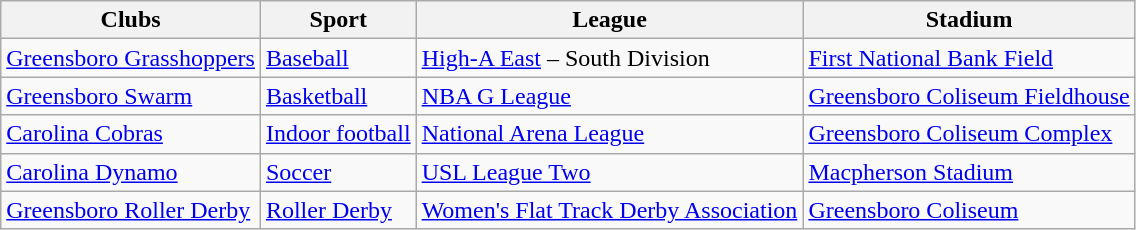<table class="wikitable">
<tr>
<th>Clubs</th>
<th>Sport</th>
<th>League</th>
<th>Stadium</th>
</tr>
<tr>
<td><a href='#'>Greensboro Grasshoppers</a></td>
<td><a href='#'>Baseball</a></td>
<td><a href='#'>High-A East</a> – South Division</td>
<td><a href='#'>First National Bank Field</a></td>
</tr>
<tr>
<td><a href='#'>Greensboro Swarm</a></td>
<td><a href='#'>Basketball</a></td>
<td><a href='#'>NBA G League</a></td>
<td><a href='#'>Greensboro Coliseum Fieldhouse</a></td>
</tr>
<tr>
<td><a href='#'>Carolina Cobras</a></td>
<td><a href='#'>Indoor football</a></td>
<td><a href='#'>National Arena League</a></td>
<td><a href='#'>Greensboro Coliseum Complex</a></td>
</tr>
<tr>
<td><a href='#'>Carolina Dynamo</a></td>
<td><a href='#'>Soccer</a></td>
<td><a href='#'>USL League Two</a></td>
<td><a href='#'>Macpherson Stadium</a></td>
</tr>
<tr>
<td><a href='#'>Greensboro Roller Derby</a></td>
<td><a href='#'>Roller Derby</a></td>
<td><a href='#'>Women's Flat Track Derby Association</a></td>
<td><a href='#'>Greensboro Coliseum</a></td>
</tr>
</table>
